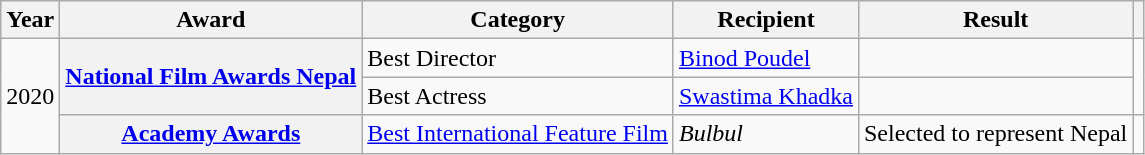<table class="wikitable plainrowheaders sortable">
<tr>
<th>Year</th>
<th>Award</th>
<th>Category</th>
<th>Recipient</th>
<th>Result</th>
<th class="unsortable"></th>
</tr>
<tr>
<td rowspan="3">2020</td>
<th scope="row" rowspan="2"><a href='#'>National Film Awards Nepal</a></th>
<td>Best Director</td>
<td><a href='#'>Binod Poudel</a></td>
<td></td>
<td style="text-align:center;" rowspan="2"></td>
</tr>
<tr>
<td>Best Actress</td>
<td><a href='#'>Swastima Khadka</a></td>
<td></td>
</tr>
<tr>
<th scope="row"><a href='#'>Academy Awards</a></th>
<td><a href='#'>Best International Feature Film</a></td>
<td><em>Bulbul</em></td>
<td>Selected to represent Nepal</td>
<td style="text-align:center;"></td>
</tr>
</table>
